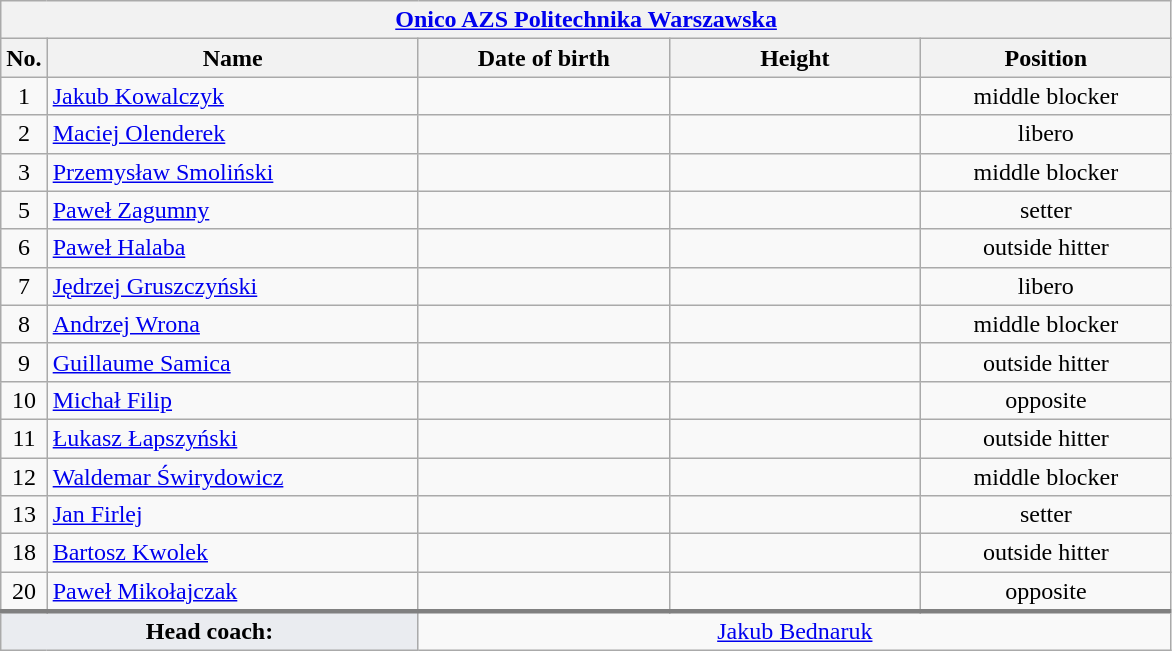<table class="wikitable collapsible collapsed" style="font-size:100%; text-align:center">
<tr>
<th colspan=5 style="width:30em"><a href='#'>Onico AZS Politechnika Warszawska</a></th>
</tr>
<tr>
<th>No.</th>
<th style="width:15em">Name</th>
<th style="width:10em">Date of birth</th>
<th style="width:10em">Height</th>
<th style="width:10em">Position</th>
</tr>
<tr>
<td>1</td>
<td align=left> <a href='#'>Jakub Kowalczyk</a></td>
<td align=right></td>
<td></td>
<td>middle blocker</td>
</tr>
<tr>
<td>2</td>
<td align=left> <a href='#'>Maciej Olenderek</a></td>
<td align=right></td>
<td></td>
<td>libero</td>
</tr>
<tr>
<td>3</td>
<td align=left> <a href='#'>Przemysław Smoliński</a></td>
<td align=right></td>
<td></td>
<td>middle blocker</td>
</tr>
<tr>
<td>5</td>
<td align=left> <a href='#'>Paweł Zagumny</a></td>
<td align=right></td>
<td></td>
<td>setter</td>
</tr>
<tr>
<td>6</td>
<td align=left> <a href='#'>Paweł Halaba</a></td>
<td align=right></td>
<td></td>
<td>outside hitter</td>
</tr>
<tr>
<td>7</td>
<td align=left> <a href='#'>Jędrzej Gruszczyński</a></td>
<td align=right></td>
<td></td>
<td>libero</td>
</tr>
<tr>
<td>8</td>
<td align=left> <a href='#'>Andrzej Wrona</a></td>
<td align=right></td>
<td></td>
<td>middle blocker</td>
</tr>
<tr>
<td>9</td>
<td align=left> <a href='#'>Guillaume Samica</a></td>
<td align=right></td>
<td></td>
<td>outside hitter</td>
</tr>
<tr>
<td>10</td>
<td align=left> <a href='#'>Michał Filip</a></td>
<td align=right></td>
<td></td>
<td>opposite</td>
</tr>
<tr>
<td>11</td>
<td align=left> <a href='#'>Łukasz Łapszyński</a></td>
<td align=right></td>
<td></td>
<td>outside hitter</td>
</tr>
<tr>
<td>12</td>
<td align=left> <a href='#'>Waldemar Świrydowicz</a></td>
<td align=right></td>
<td></td>
<td>middle blocker</td>
</tr>
<tr>
<td>13</td>
<td align=left> <a href='#'>Jan Firlej</a></td>
<td align=right></td>
<td></td>
<td>setter</td>
</tr>
<tr>
<td>18</td>
<td align=left> <a href='#'>Bartosz Kwolek</a></td>
<td align=right></td>
<td></td>
<td>outside hitter</td>
</tr>
<tr>
<td>20</td>
<td align=left> <a href='#'>Paweł Mikołajczak</a></td>
<td align=right></td>
<td></td>
<td>opposite</td>
</tr>
<tr style="border-top: 3px solid grey">
<td colspan=2 style="background:#EAECF0"><strong>Head coach:</strong></td>
<td colspan=3> <a href='#'>Jakub Bednaruk</a></td>
</tr>
</table>
